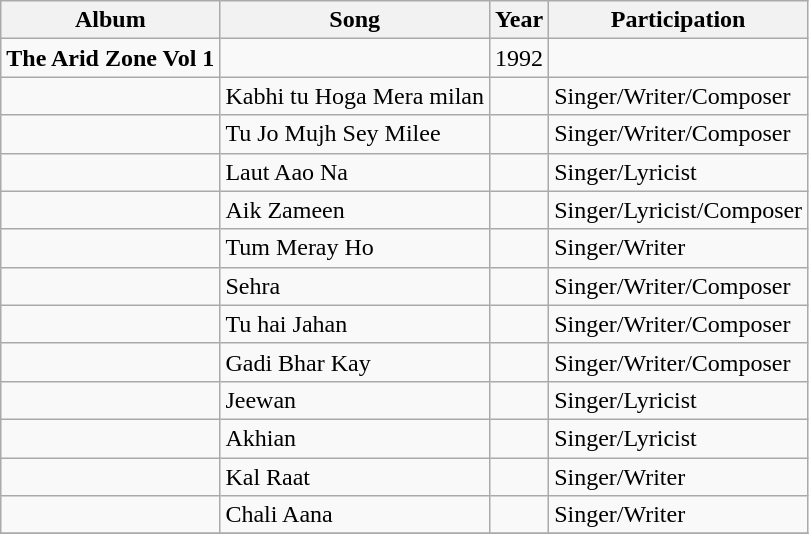<table class="wikitable">
<tr>
<th>Album</th>
<th>Song</th>
<th>Year</th>
<th>Participation</th>
</tr>
<tr>
<td><strong>The Arid Zone Vol 1</strong></td>
<td></td>
<td>1992</td>
<td></td>
</tr>
<tr>
<td></td>
<td>Kabhi tu Hoga Mera milan</td>
<td></td>
<td>Singer/Writer/Composer</td>
</tr>
<tr>
<td></td>
<td>Tu Jo Mujh Sey Milee</td>
<td></td>
<td>Singer/Writer/Composer</td>
</tr>
<tr>
<td></td>
<td>Laut Aao Na</td>
<td></td>
<td>Singer/Lyricist</td>
</tr>
<tr>
<td></td>
<td>Aik Zameen</td>
<td></td>
<td>Singer/Lyricist/Composer</td>
</tr>
<tr>
<td></td>
<td>Tum Meray Ho</td>
<td></td>
<td>Singer/Writer</td>
</tr>
<tr>
<td></td>
<td>Sehra</td>
<td></td>
<td>Singer/Writer/Composer</td>
</tr>
<tr>
<td></td>
<td>Tu hai Jahan</td>
<td></td>
<td>Singer/Writer/Composer</td>
</tr>
<tr>
<td></td>
<td>Gadi Bhar Kay</td>
<td></td>
<td>Singer/Writer/Composer</td>
</tr>
<tr>
<td></td>
<td>Jeewan</td>
<td></td>
<td>Singer/Lyricist</td>
</tr>
<tr>
<td></td>
<td>Akhian</td>
<td></td>
<td>Singer/Lyricist</td>
</tr>
<tr>
<td></td>
<td>Kal Raat</td>
<td></td>
<td>Singer/Writer</td>
</tr>
<tr>
<td></td>
<td>Chali Aana</td>
<td></td>
<td>Singer/Writer</td>
</tr>
<tr>
</tr>
</table>
